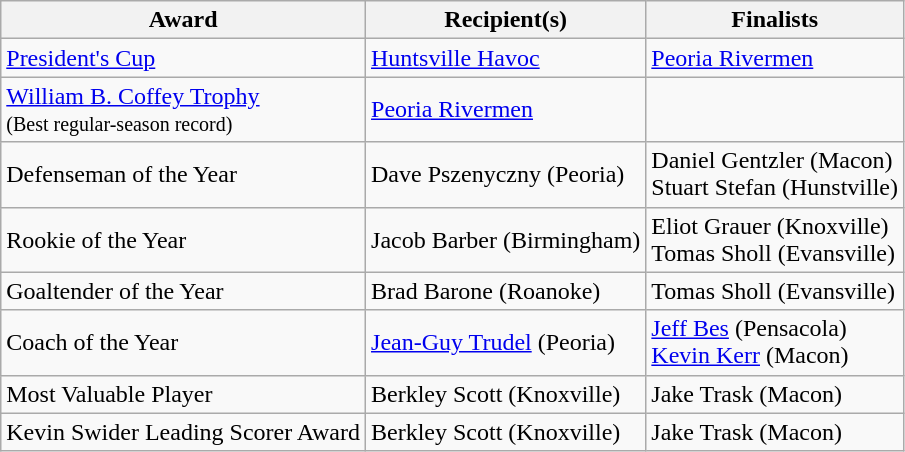<table class="wikitable">
<tr>
<th>Award</th>
<th>Recipient(s)</th>
<th>Finalists</th>
</tr>
<tr>
<td><a href='#'>President's Cup</a></td>
<td><a href='#'>Huntsville Havoc</a></td>
<td><a href='#'>Peoria Rivermen</a></td>
</tr>
<tr>
<td><a href='#'>William B. Coffey Trophy</a><br><small>(Best regular-season record)</small></td>
<td><a href='#'>Peoria Rivermen</a></td>
<td></td>
</tr>
<tr>
<td>Defenseman of the Year</td>
<td>Dave Pszenyczny (Peoria)</td>
<td>Daniel Gentzler (Macon)<br>Stuart Stefan (Hunstville)</td>
</tr>
<tr>
<td>Rookie of the Year</td>
<td>Jacob Barber (Birmingham)</td>
<td>Eliot Grauer (Knoxville)<br>Tomas Sholl (Evansville)</td>
</tr>
<tr>
<td>Goaltender of the Year</td>
<td>Brad Barone (Roanoke)</td>
<td>Tomas Sholl (Evansville)</td>
</tr>
<tr>
<td>Coach of the Year</td>
<td><a href='#'>Jean-Guy Trudel</a> (Peoria)</td>
<td><a href='#'>Jeff Bes</a> (Pensacola)<br><a href='#'>Kevin Kerr</a> (Macon)</td>
</tr>
<tr>
<td>Most Valuable Player</td>
<td>Berkley Scott (Knoxville)</td>
<td>Jake Trask (Macon)</td>
</tr>
<tr>
<td>Kevin Swider Leading Scorer Award</td>
<td>Berkley Scott (Knoxville)</td>
<td>Jake Trask (Macon)</td>
</tr>
</table>
